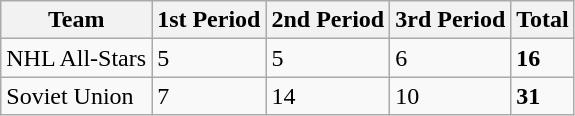<table class="wikitable">
<tr>
<th>Team</th>
<th>1st Period</th>
<th>2nd Period</th>
<th>3rd Period</th>
<th>Total</th>
</tr>
<tr>
<td>NHL All-Stars</td>
<td>5</td>
<td>5</td>
<td>6</td>
<td><strong>16</strong></td>
</tr>
<tr>
<td>Soviet Union</td>
<td>7</td>
<td>14</td>
<td>10</td>
<td><strong>31</strong></td>
</tr>
</table>
